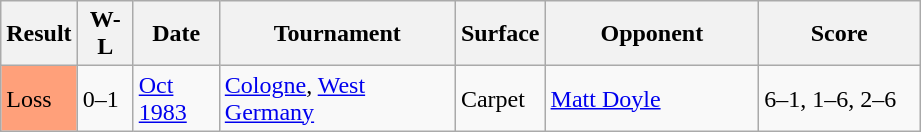<table class="sortable wikitable">
<tr>
<th style="width:40px">Result</th>
<th style="width:30px" class="unsortable">W-L</th>
<th style="width:50px">Date</th>
<th style="width:150px">Tournament</th>
<th style="width:50px">Surface</th>
<th style="width:135px">Opponent</th>
<th style="width:100px" class="unsortable">Score</th>
</tr>
<tr>
<td style="background:#ffa07a;">Loss</td>
<td>0–1</td>
<td><a href='#'>Oct 1983</a></td>
<td><a href='#'>Cologne</a>, <a href='#'>West Germany</a></td>
<td>Carpet</td>
<td> <a href='#'>Matt Doyle</a></td>
<td>6–1, 1–6, 2–6</td>
</tr>
</table>
